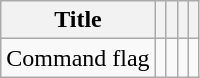<table class="wikitable" style="text-align:center;">
<tr>
<th>Title</th>
<th></th>
<th></th>
<th></th>
<th></th>
</tr>
<tr>
<td>Command flag</td>
<td></td>
<td></td>
<td></td>
<td></td>
</tr>
</table>
